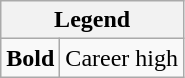<table class="wikitable mw-collapsible mw-collapsed">
<tr>
<th colspan="2">Legend</th>
</tr>
<tr>
<td><strong>Bold</strong></td>
<td>Career high</td>
</tr>
</table>
